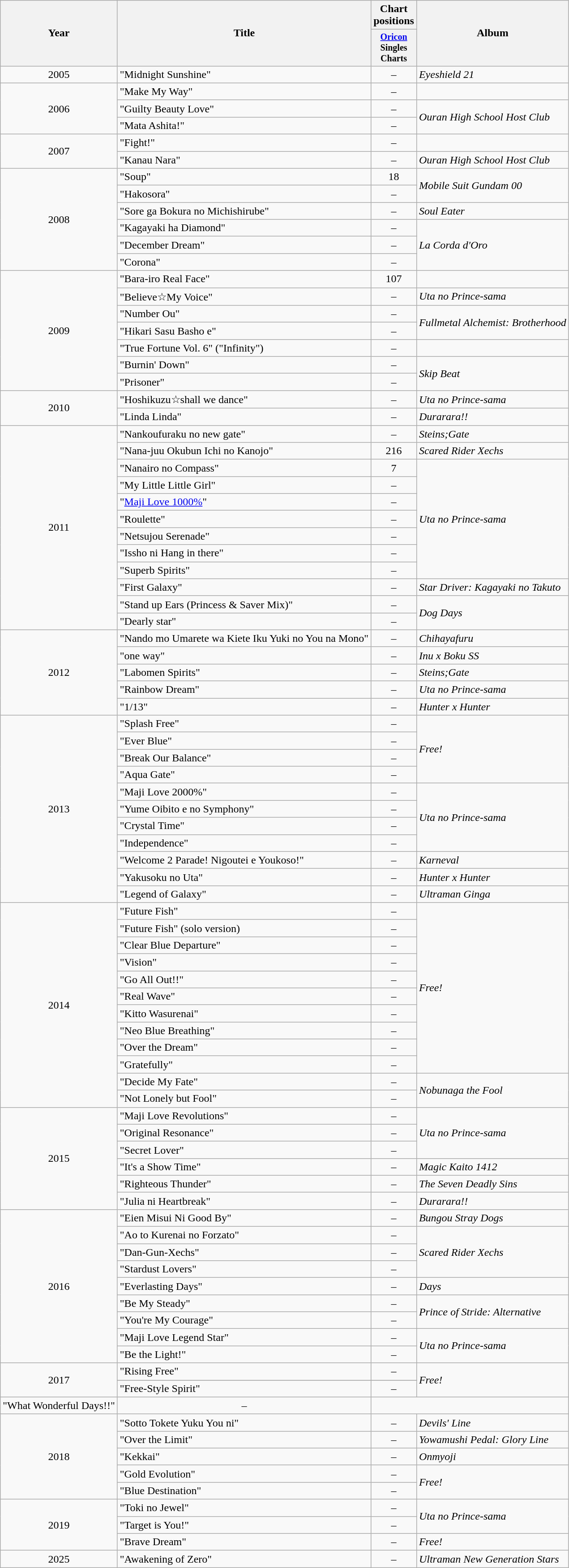<table class="wikitable" style="text-align:center">
<tr>
<th rowspan="2">Year</th>
<th rowspan="2">Title</th>
<th>Chart positions</th>
<th rowspan="2">Album</th>
</tr>
<tr style="font-size:smaller;">
<th width="35"><a href='#'>Oricon</a> Singles Charts<br></th>
</tr>
<tr>
<td>2005</td>
<td align="left">"Midnight Sunshine"</td>
<td>–</td>
<td align="left"><em>Eyeshield 21</em></td>
</tr>
<tr>
<td rowspan="3">2006</td>
<td align="left">"Make My Way"</td>
<td>–</td>
<td></td>
</tr>
<tr>
<td align="left">"Guilty Beauty Love"</td>
<td>–</td>
<td align="left" rowspan="2"><em>Ouran High School Host Club</em></td>
</tr>
<tr>
<td align="left">"Mata Ashita!"</td>
<td>–</td>
</tr>
<tr>
<td rowspan="2">2007</td>
<td align="left">"Fight!"</td>
<td>–</td>
<td></td>
</tr>
<tr>
<td align="left">"Kanau Nara"</td>
<td>–</td>
<td align="left"><em>Ouran High School Host Club</em></td>
</tr>
<tr>
<td rowspan="6">2008</td>
<td align="left">"Soup"</td>
<td>18</td>
<td align="left" rowspan="2"><em>Mobile Suit Gundam 00</em></td>
</tr>
<tr>
<td align="left">"Hakosora"</td>
<td>–</td>
</tr>
<tr>
<td align="left">"Sore ga Bokura no Michishirube"</td>
<td>–</td>
<td align="left"><em>Soul Eater</em></td>
</tr>
<tr>
<td align="left">"Kagayaki ha Diamond"</td>
<td>–</td>
<td align="left" rowspan="3"><em>La Corda d'Oro</em></td>
</tr>
<tr>
<td align="left">"December Dream"</td>
<td>–</td>
</tr>
<tr>
<td align="left">"Corona"</td>
<td>–</td>
</tr>
<tr>
<td rowspan="7">2009</td>
<td align="left">"Bara-iro Real Face"</td>
<td>107</td>
<td></td>
</tr>
<tr>
<td align="left">"Believe☆My Voice"</td>
<td>–</td>
<td align="left"><em>Uta no Prince-sama</em></td>
</tr>
<tr>
<td align="left">"Number Ou"</td>
<td>–</td>
<td align="left" rowspan="2"><em>Fullmetal Alchemist: Brotherhood</em></td>
</tr>
<tr>
<td align="left">"Hikari Sasu Basho e"</td>
<td>–</td>
</tr>
<tr>
<td align="left">"True Fortune Vol. 6" ("Infinity")</td>
<td>–</td>
<td></td>
</tr>
<tr>
<td align="left">"Burnin' Down"</td>
<td>–</td>
<td align="left" rowspan="2"><em>Skip Beat</em></td>
</tr>
<tr>
<td align="left">"Prisoner"</td>
<td>–</td>
</tr>
<tr>
<td rowspan="2">2010</td>
<td align="left">"Hoshikuzu☆shall we dance"</td>
<td>–</td>
<td align="left"><em>Uta no Prince-sama</em></td>
</tr>
<tr>
<td align="left">"Linda Linda"</td>
<td>–</td>
<td align="left"><em>Durarara!!</em></td>
</tr>
<tr>
<td rowspan="12">2011</td>
<td align="left">"Nankoufuraku no new gate"</td>
<td>–</td>
<td align="left"><em>Steins;Gate</em></td>
</tr>
<tr>
<td align="left">"Nana-juu Okubun Ichi no Kanojo"</td>
<td>216</td>
<td align="left"><em>Scared Rider Xechs</em></td>
</tr>
<tr>
<td align="left">"Nanairo no Compass"</td>
<td>7</td>
<td align="left" rowspan="7"><em>Uta no Prince-sama</em></td>
</tr>
<tr>
<td align="left">"My Little Little Girl"</td>
<td>–</td>
</tr>
<tr>
<td align="left">"<a href='#'>Maji Love 1000%</a>"</td>
<td>–</td>
</tr>
<tr>
<td align="left">"Roulette"</td>
<td>–</td>
</tr>
<tr>
<td align="left">"Netsujou Serenade"</td>
<td>–</td>
</tr>
<tr>
<td align="left">"Issho ni Hang in there"</td>
<td>–</td>
</tr>
<tr>
<td align="left">"Superb Spirits"</td>
<td>–</td>
</tr>
<tr>
<td align="left">"First Galaxy"</td>
<td>–</td>
<td align="left"><em>Star Driver: Kagayaki no Takuto</em></td>
</tr>
<tr>
<td align="left">"Stand up Ears (Princess & Saver Mix)"</td>
<td>–</td>
<td align="left" rowspan="2"><em>Dog Days</em></td>
</tr>
<tr>
<td align="left">"Dearly star"</td>
<td>–</td>
</tr>
<tr>
<td rowspan="5">2012</td>
<td align="left">"Nando mo Umarete wa Kiete Iku Yuki no You na Mono"</td>
<td>–</td>
<td align="left"><em>Chihayafuru</em></td>
</tr>
<tr>
<td align="left">"one way"</td>
<td>–</td>
<td align="left"><em>Inu x Boku SS</em></td>
</tr>
<tr>
<td align="left">"Labomen Spirits"</td>
<td>–</td>
<td align="left"><em>Steins;Gate</em></td>
</tr>
<tr>
<td align="left">"Rainbow Dream"</td>
<td>–</td>
<td align="left"><em>Uta no Prince-sama</em></td>
</tr>
<tr>
<td align="left">"1/13"</td>
<td>–</td>
<td align="left"><em>Hunter x Hunter</em></td>
</tr>
<tr>
<td rowspan="11">2013</td>
<td align="left">"Splash Free"</td>
<td>–</td>
<td align="left" rowspan="4"><em>Free!</em></td>
</tr>
<tr>
<td align="left">"Ever Blue"</td>
<td>–</td>
</tr>
<tr>
<td align="left">"Break Our Balance"</td>
<td>–</td>
</tr>
<tr>
<td align="left">"Aqua Gate"</td>
<td>–</td>
</tr>
<tr>
<td align="left">"Maji Love 2000%"</td>
<td>–</td>
<td align="left" rowspan="4"><em>Uta no Prince-sama</em></td>
</tr>
<tr>
<td align="left">"Yume Oibito e no Symphony"</td>
<td>–</td>
</tr>
<tr>
<td align="left">"Crystal Time"</td>
<td>–</td>
</tr>
<tr>
<td align="left">"Independence"</td>
<td>–</td>
</tr>
<tr>
<td align="left">"Welcome 2 Parade! Nigoutei e Youkoso!"</td>
<td>–</td>
<td align="left"><em>Karneval</em></td>
</tr>
<tr>
<td align="left">"Yakusoku no Uta"</td>
<td>–</td>
<td align="left"><em>Hunter x Hunter</em></td>
</tr>
<tr>
<td align="left">"Legend of Galaxy"</td>
<td>–</td>
<td align="left"><em>Ultraman Ginga</em></td>
</tr>
<tr>
<td rowspan="12">2014</td>
<td align="left">"Future Fish"</td>
<td>–</td>
<td align="left" rowspan="10"><em>Free!</em></td>
</tr>
<tr>
<td align="left">"Future Fish" (solo version)</td>
<td>–</td>
</tr>
<tr>
<td align="left">"Clear Blue Departure"</td>
<td>–</td>
</tr>
<tr>
<td align="left">"Vision"</td>
<td>–</td>
</tr>
<tr>
<td align="left">"Go All Out!!"</td>
<td>–</td>
</tr>
<tr>
<td align="left">"Real Wave"</td>
<td>–</td>
</tr>
<tr>
<td align="left">"Kitto Wasurenai"</td>
<td>–</td>
</tr>
<tr>
<td align="left">"Neo Blue Breathing"</td>
<td>–</td>
</tr>
<tr>
<td align="left">"Over the Dream"</td>
<td>–</td>
</tr>
<tr>
<td align="left">"Gratefully"</td>
<td>–</td>
</tr>
<tr>
<td align="left">"Decide My Fate"</td>
<td>–</td>
<td align="left" rowspan="2"><em>Nobunaga the Fool</em></td>
</tr>
<tr>
<td align="left">"Not Lonely but Fool"</td>
<td>–</td>
</tr>
<tr>
<td rowspan="6">2015</td>
<td align="left">"Maji Love Revolutions"</td>
<td>–</td>
<td align="left" rowspan="3"><em>Uta no Prince-sama</em></td>
</tr>
<tr>
<td align="left">"Original Resonance"</td>
<td>–</td>
</tr>
<tr>
<td align="left">"Secret Lover"</td>
<td>–</td>
</tr>
<tr>
<td align="left">"It's a Show Time"</td>
<td>–</td>
<td align="left"><em>Magic Kaito 1412</em></td>
</tr>
<tr>
<td align="left">"Righteous Thunder"</td>
<td>–</td>
<td align="left"><em>The Seven Deadly Sins</em></td>
</tr>
<tr>
<td align="left">"Julia ni Heartbreak"</td>
<td>–</td>
<td align="left"><em>Durarara!!</em></td>
</tr>
<tr>
<td rowspan="9">2016</td>
<td align="left">"Eien Misui Ni Good By"</td>
<td>–</td>
<td align="left"><em>Bungou Stray Dogs</em></td>
</tr>
<tr>
<td align="left">"Ao to Kurenai no Forzato"</td>
<td>–</td>
<td align="left" rowspan="3"><em>Scared Rider Xechs</em></td>
</tr>
<tr>
<td align="left">"Dan-Gun-Xechs"</td>
<td>–</td>
</tr>
<tr>
<td align="left">"Stardust Lovers"</td>
<td>–</td>
</tr>
<tr>
<td align="left">"Everlasting Days"</td>
<td>–</td>
<td align="left"><em>Days</em></td>
</tr>
<tr>
<td align="left">"Be My Steady"</td>
<td>–</td>
<td align="left" rowspan="2"><em>Prince of Stride: Alternative</em></td>
</tr>
<tr>
<td align="left">"You're My Courage"</td>
<td>–</td>
</tr>
<tr>
<td align="left">"Maji Love Legend Star"</td>
<td>–</td>
<td align="left" rowspan="2"><em>Uta no Prince-sama</em></td>
</tr>
<tr>
<td align="left">"Be the Light!"</td>
<td>–</td>
</tr>
<tr>
<td rowspan="3">2017</td>
<td align="left">"Rising Free"</td>
<td>–</td>
<td align="left" rowspan="3"><em>Free!</em></td>
</tr>
<tr>
</tr>
<tr>
<td align="left">"Free-Style Spirit"</td>
<td>–</td>
</tr>
<tr>
<td align="left">"What Wonderful Days!!"</td>
<td>–</td>
</tr>
<tr>
<td rowspan="5">2018</td>
<td align="left">"Sotto Tokete Yuku You ni"</td>
<td>–</td>
<td align="left"><em>Devils' Line</em></td>
</tr>
<tr>
<td align="left">"Over the Limit"</td>
<td>–</td>
<td align="left"><em>Yowamushi Pedal: Glory Line</em></td>
</tr>
<tr>
<td align="left">"Kekkai"</td>
<td>–</td>
<td align="left"><em>Onmyoji</em></td>
</tr>
<tr>
<td align="left">"Gold Evolution"</td>
<td>–</td>
<td align="left" rowspan="2"><em>Free!</em></td>
</tr>
<tr>
<td align="left">"Blue Destination"</td>
<td>–</td>
</tr>
<tr>
<td rowspan="3">2019</td>
<td align="left">"Toki no Jewel"</td>
<td>–</td>
<td align="left" rowspan="2"><em>Uta no Prince-sama</em></td>
</tr>
<tr>
<td align="left">"Target is You!"</td>
<td>–</td>
</tr>
<tr>
<td align="left">"Brave Dream"</td>
<td>–</td>
<td align="left"><em>Free!</em></td>
</tr>
<tr>
<td>2025</td>
<td align="left">"Awakening of Zero" </td>
<td>–</td>
<td align="left"><em>Ultraman New Generation Stars</em></td>
</tr>
</table>
